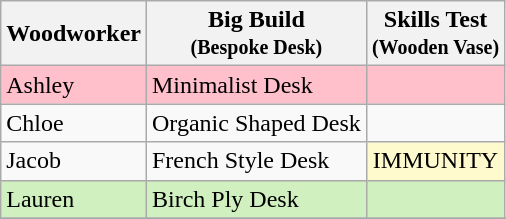<table class="wikitable" style="text-align:center;">
<tr>
<th>Woodworker</th>
<th>Big Build<br><small>(Bespoke Desk)</small></th>
<th>Skills Test<br><small>(Wooden Vase)</small></th>
</tr>
<tr style="background:Pink;">
<td align="left">Ashley</td>
<td align="left">Minimalist Desk</td>
<td></td>
</tr>
<tr>
<td align="left">Chloe</td>
<td align="left">Organic Shaped Desk</td>
<td></td>
</tr>
<tr>
<td align="left">Jacob</td>
<td align="left">French Style Desk</td>
<td colspan="1" style="background:lemonchiffon;">IMMUNITY</td>
</tr>
<tr style="background:#d0f0c0;">
<td align="left">Lauren</td>
<td align="left">Birch Ply Desk</td>
<td></td>
</tr>
<tr>
</tr>
</table>
